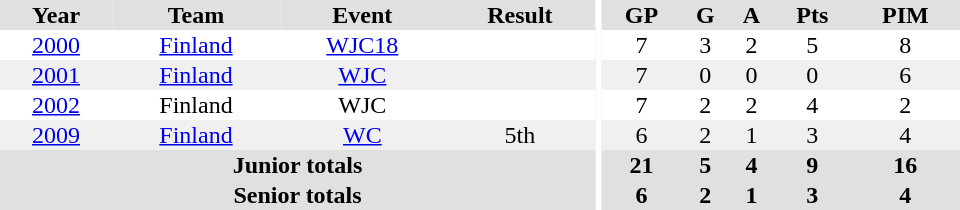<table border="0" cellpadding="1" cellspacing="0" ID="Table3" style="text-align:center; width:40em">
<tr ALIGN="center" bgcolor="#e0e0e0">
<th>Year</th>
<th>Team</th>
<th>Event</th>
<th>Result</th>
<th rowspan="99" bgcolor="#ffffff"></th>
<th>GP</th>
<th>G</th>
<th>A</th>
<th>Pts</th>
<th>PIM</th>
</tr>
<tr>
<td><a href='#'>2000</a></td>
<td><a href='#'>Finland</a></td>
<td><a href='#'>WJC18</a></td>
<td></td>
<td>7</td>
<td>3</td>
<td>2</td>
<td>5</td>
<td>8</td>
</tr>
<tr bgcolor="#f0f0f0">
<td><a href='#'>2001</a></td>
<td><a href='#'>Finland</a></td>
<td><a href='#'>WJC</a></td>
<td></td>
<td>7</td>
<td>0</td>
<td>0</td>
<td>0</td>
<td>6</td>
</tr>
<tr>
<td><a href='#'>2002</a></td>
<td>Finland</td>
<td>WJC</td>
<td></td>
<td>7</td>
<td>2</td>
<td>2</td>
<td>4</td>
<td>2</td>
</tr>
<tr bgcolor="#f0f0f0">
<td><a href='#'>2009</a></td>
<td><a href='#'>Finland</a></td>
<td><a href='#'>WC</a></td>
<td>5th</td>
<td>6</td>
<td>2</td>
<td>1</td>
<td>3</td>
<td>4</td>
</tr>
<tr bgcolor="#e0e0e0">
<th colspan="4">Junior totals</th>
<th>21</th>
<th>5</th>
<th>4</th>
<th>9</th>
<th>16</th>
</tr>
<tr bgcolor="#e0e0e0">
<th colspan="4">Senior totals</th>
<th>6</th>
<th>2</th>
<th>1</th>
<th>3</th>
<th>4</th>
</tr>
</table>
